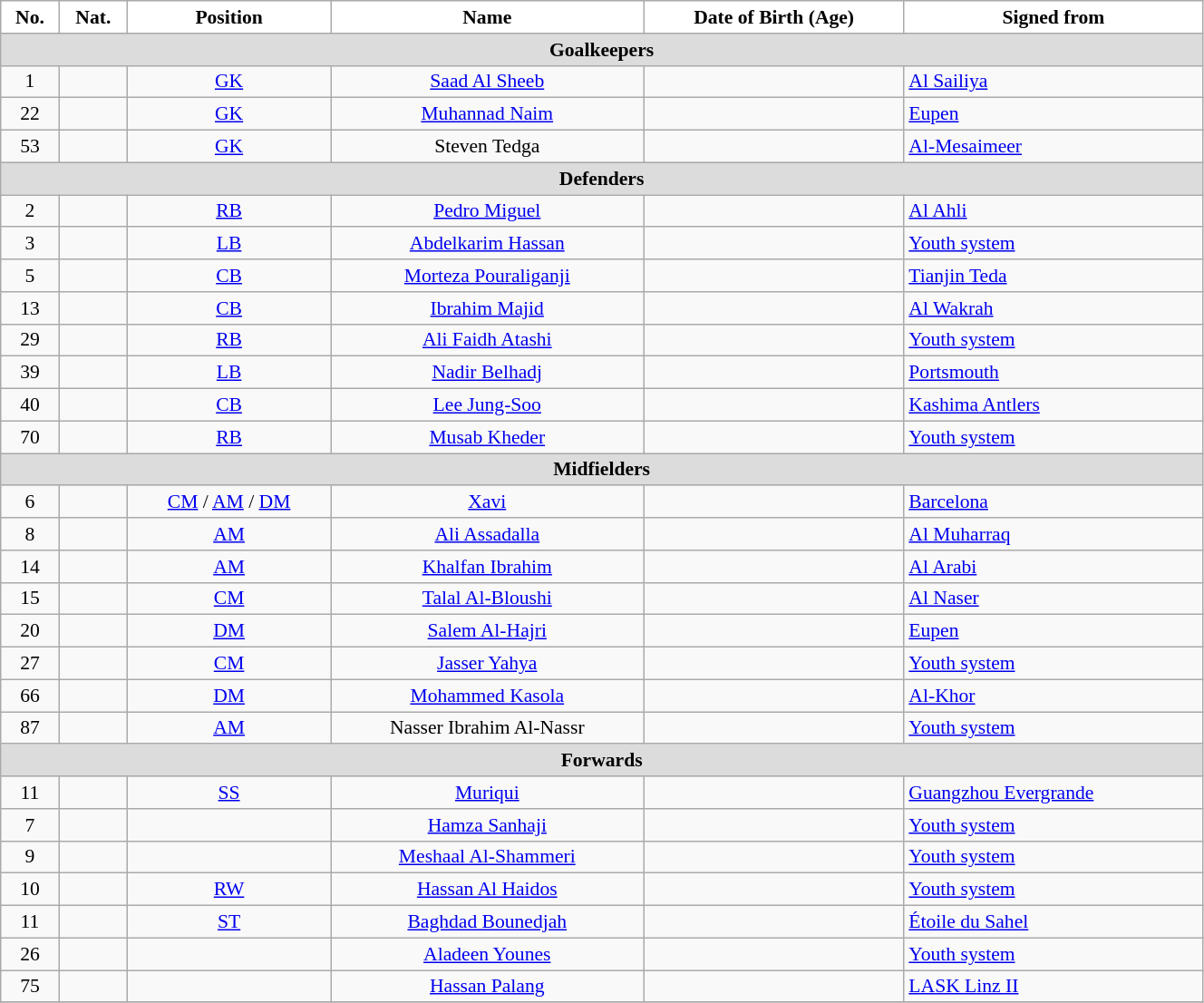<table class="wikitable" style="text-align:center; font-size:90%; width:70%">
<tr>
<th style="background:white; color:black; text-align:center;">No.</th>
<th style="background:white; color:black; text-align:center;">Nat.</th>
<th style="background:white; color:black; text-align:center;">Position</th>
<th style="background:white; color:black; text-align:center;">Name</th>
<th style="background:white; color:black; text-align:center;">Date of Birth (Age)</th>
<th style="background:white; color:black; text-align:center;">Signed from</th>
</tr>
<tr>
<th colspan=10 style="background:#DCDCDC; text-align:center;">Goalkeepers</th>
</tr>
<tr>
<td>1</td>
<td></td>
<td><a href='#'>GK</a></td>
<td><a href='#'>Saad Al Sheeb</a></td>
<td></td>
<td style="text-align:left"> <a href='#'>Al Sailiya</a></td>
</tr>
<tr>
<td>22</td>
<td></td>
<td><a href='#'>GK</a></td>
<td><a href='#'>Muhannad Naim</a></td>
<td></td>
<td style="text-align:left"> <a href='#'>Eupen</a></td>
</tr>
<tr>
<td>53</td>
<td></td>
<td><a href='#'>GK</a></td>
<td>Steven Tedga</td>
<td></td>
<td style="text-align:left"> <a href='#'>Al-Mesaimeer</a></td>
</tr>
<tr>
<th colspan=10 style="background:#DCDCDC; text-align:center;">Defenders</th>
</tr>
<tr>
<td>2</td>
<td></td>
<td><a href='#'>RB</a></td>
<td><a href='#'>Pedro Miguel</a></td>
<td></td>
<td style="text-align:left"> <a href='#'>Al Ahli</a></td>
</tr>
<tr>
<td>3</td>
<td></td>
<td><a href='#'>LB</a></td>
<td><a href='#'>Abdelkarim Hassan</a></td>
<td></td>
<td style="text-align:left"> <a href='#'>Youth system</a></td>
</tr>
<tr>
<td>5</td>
<td></td>
<td><a href='#'>CB</a></td>
<td><a href='#'>Morteza Pouraliganji</a></td>
<td></td>
<td style="text-align:left"> <a href='#'>Tianjin Teda</a></td>
</tr>
<tr>
<td>13</td>
<td></td>
<td><a href='#'>CB</a></td>
<td><a href='#'>Ibrahim Majid</a></td>
<td></td>
<td style="text-align:left"> <a href='#'>Al Wakrah</a></td>
</tr>
<tr>
<td>29</td>
<td></td>
<td><a href='#'>RB</a></td>
<td><a href='#'>Ali Faidh Atashi</a></td>
<td></td>
<td style="text-align:left"> <a href='#'>Youth system</a></td>
</tr>
<tr>
<td>39</td>
<td></td>
<td><a href='#'>LB</a></td>
<td><a href='#'>Nadir Belhadj</a></td>
<td></td>
<td style="text-align:left"> <a href='#'>Portsmouth</a></td>
</tr>
<tr>
<td>40</td>
<td></td>
<td><a href='#'>CB</a></td>
<td><a href='#'>Lee Jung-Soo</a></td>
<td></td>
<td style="text-align:left"> <a href='#'>Kashima Antlers</a></td>
</tr>
<tr>
<td>70</td>
<td></td>
<td><a href='#'>RB</a></td>
<td><a href='#'>Musab Kheder</a></td>
<td></td>
<td style="text-align:left"> <a href='#'>Youth system</a></td>
</tr>
<tr>
<th colspan=10 style="background:#DCDCDC; text-align:center;">Midfielders</th>
</tr>
<tr>
<td>6</td>
<td></td>
<td><a href='#'>CM</a> / <a href='#'>AM</a> / <a href='#'>DM</a></td>
<td><a href='#'>Xavi</a></td>
<td></td>
<td style="text-align:left"> <a href='#'>Barcelona</a></td>
</tr>
<tr>
<td>8</td>
<td></td>
<td><a href='#'>AM</a></td>
<td><a href='#'>Ali Assadalla</a></td>
<td></td>
<td style="text-align:left"> <a href='#'>Al Muharraq</a></td>
</tr>
<tr>
<td>14</td>
<td></td>
<td><a href='#'>AM</a></td>
<td><a href='#'>Khalfan Ibrahim</a></td>
<td></td>
<td style="text-align:left"> <a href='#'>Al Arabi</a></td>
</tr>
<tr>
<td>15</td>
<td></td>
<td><a href='#'>CM</a></td>
<td><a href='#'>Talal Al-Bloushi</a></td>
<td></td>
<td style="text-align:left"> <a href='#'>Al Naser</a></td>
</tr>
<tr>
<td>20</td>
<td></td>
<td><a href='#'>DM</a></td>
<td><a href='#'>Salem Al-Hajri</a></td>
<td></td>
<td style="text-align:left"> <a href='#'>Eupen</a></td>
</tr>
<tr>
<td>27</td>
<td></td>
<td><a href='#'>CM</a></td>
<td><a href='#'>Jasser Yahya</a></td>
<td></td>
<td style="text-align:left"> <a href='#'>Youth system</a></td>
</tr>
<tr>
<td>66</td>
<td></td>
<td><a href='#'>DM</a></td>
<td><a href='#'>Mohammed Kasola</a></td>
<td></td>
<td style="text-align:left"> <a href='#'>Al-Khor</a></td>
</tr>
<tr>
<td>87</td>
<td></td>
<td><a href='#'>AM</a></td>
<td>Nasser Ibrahim Al-Nassr</td>
<td></td>
<td style="text-align:left"> <a href='#'>Youth system</a></td>
</tr>
<tr>
<th colspan=10 style="background:#DCDCDC; text-align:center;">Forwards</th>
</tr>
<tr>
<td>11</td>
<td></td>
<td><a href='#'>SS</a></td>
<td><a href='#'>Muriqui</a></td>
<td></td>
<td style="text-align:left"> <a href='#'>Guangzhou Evergrande</a></td>
</tr>
<tr>
<td>7</td>
<td></td>
<td></td>
<td><a href='#'>Hamza Sanhaji</a></td>
<td></td>
<td style="text-align:left"> <a href='#'>Youth system</a></td>
</tr>
<tr>
<td>9</td>
<td></td>
<td></td>
<td><a href='#'>Meshaal Al-Shammeri</a></td>
<td></td>
<td style="text-align:left"> <a href='#'>Youth system</a></td>
</tr>
<tr>
<td>10</td>
<td></td>
<td><a href='#'>RW</a></td>
<td><a href='#'>Hassan Al Haidos</a></td>
<td></td>
<td style="text-align:left"> <a href='#'>Youth system</a></td>
</tr>
<tr>
<td>11</td>
<td></td>
<td><a href='#'>ST</a></td>
<td><a href='#'>Baghdad Bounedjah</a></td>
<td></td>
<td style="text-align:left"> <a href='#'>Étoile du Sahel</a></td>
</tr>
<tr>
<td>26</td>
<td></td>
<td></td>
<td><a href='#'>Aladeen Younes</a></td>
<td></td>
<td style="text-align:left"> <a href='#'>Youth system</a></td>
</tr>
<tr>
<td>75</td>
<td></td>
<td></td>
<td><a href='#'>Hassan Palang</a></td>
<td></td>
<td style="text-align:left"> <a href='#'>LASK Linz II</a></td>
</tr>
<tr>
</tr>
</table>
